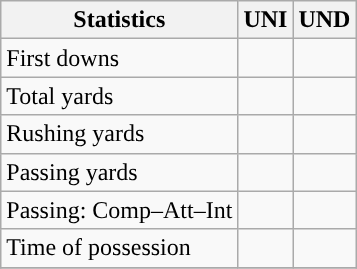<table class="wikitable" style="float: left;">
<tr>
<th>Statistics</th>
<th>UNI</th>
<th>UND</th>
</tr>
<tr>
<td>First downs</td>
<td></td>
<td></td>
</tr>
<tr>
<td>Total yards</td>
<td></td>
<td></td>
</tr>
<tr>
<td>Rushing yards</td>
<td></td>
<td></td>
</tr>
<tr>
<td>Passing yards</td>
<td></td>
<td></td>
</tr>
<tr>
<td>Passing: Comp–Att–Int</td>
<td></td>
<td></td>
</tr>
<tr>
<td>Time of possession</td>
<td></td>
<td></td>
</tr>
<tr>
</tr>
</table>
